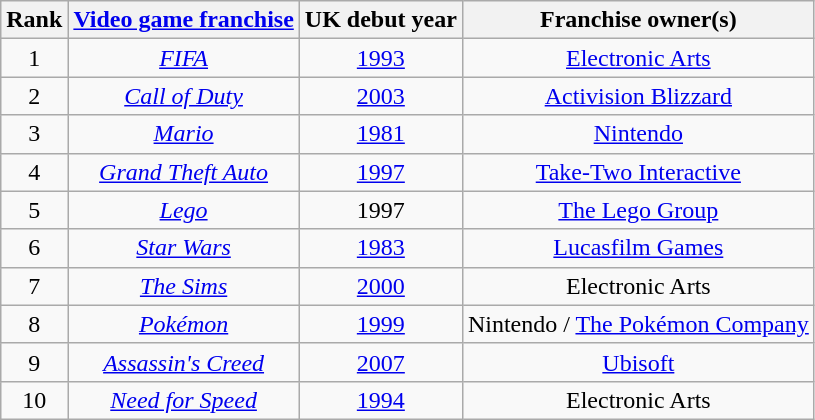<table class="wikitable sortable" style="text-align:center">
<tr>
<th>Rank</th>
<th><a href='#'>Video game franchise</a></th>
<th>UK debut year</th>
<th>Franchise owner(s)</th>
</tr>
<tr>
<td>1</td>
<td><a href='#'><em>FIFA</em></a></td>
<td><a href='#'>1993</a></td>
<td><a href='#'>Electronic Arts</a></td>
</tr>
<tr>
<td>2</td>
<td><em><a href='#'>Call of Duty</a></em></td>
<td><a href='#'>2003</a></td>
<td><a href='#'>Activision Blizzard</a></td>
</tr>
<tr>
<td>3</td>
<td><a href='#'><em>Mario</em></a></td>
<td><a href='#'>1981</a></td>
<td><a href='#'>Nintendo</a></td>
</tr>
<tr>
<td>4</td>
<td><em><a href='#'>Grand Theft Auto</a></em></td>
<td><a href='#'>1997</a></td>
<td><a href='#'>Take-Two Interactive</a></td>
</tr>
<tr>
<td>5</td>
<td><a href='#'><em>Lego</em></a></td>
<td>1997</td>
<td><a href='#'>The Lego Group</a></td>
</tr>
<tr>
<td>6</td>
<td><a href='#'><em>Star Wars</em></a></td>
<td><a href='#'>1983</a></td>
<td><a href='#'>Lucasfilm Games</a></td>
</tr>
<tr>
<td>7</td>
<td><em><a href='#'>The Sims</a></em></td>
<td><a href='#'>2000</a></td>
<td>Electronic Arts</td>
</tr>
<tr>
<td>8</td>
<td><a href='#'><em>Pokémon</em></a></td>
<td><a href='#'>1999</a></td>
<td>Nintendo / <a href='#'>The Pokémon Company</a></td>
</tr>
<tr>
<td>9</td>
<td><em><a href='#'>Assassin's Creed</a></em></td>
<td><a href='#'>2007</a></td>
<td><a href='#'>Ubisoft</a></td>
</tr>
<tr>
<td>10</td>
<td><em><a href='#'>Need for Speed</a></em></td>
<td><a href='#'>1994</a></td>
<td>Electronic Arts</td>
</tr>
</table>
